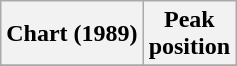<table class="wikitable sortable plainrowheaders">
<tr>
<th>Chart (1989)</th>
<th>Peak<br>position</th>
</tr>
<tr>
</tr>
</table>
